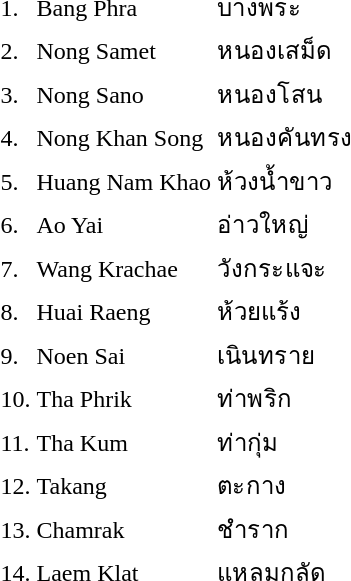<table>
<tr>
<td>1.</td>
<td>Bang Phra</td>
<td>บางพระ</td>
<td></td>
</tr>
<tr>
<td>2.</td>
<td>Nong Samet</td>
<td>หนองเสม็ด</td>
<td></td>
</tr>
<tr>
<td>3.</td>
<td>Nong Sano</td>
<td>หนองโสน</td>
<td></td>
</tr>
<tr>
<td>4.</td>
<td>Nong Khan Song</td>
<td>หนองคันทรง</td>
<td></td>
</tr>
<tr>
<td>5.</td>
<td>Huang Nam Khao</td>
<td>ห้วงน้ำขาว</td>
<td></td>
</tr>
<tr>
<td>6.</td>
<td>Ao Yai</td>
<td>อ่าวใหญ่</td>
<td></td>
</tr>
<tr>
<td>7.</td>
<td>Wang Krachae</td>
<td>วังกระแจะ</td>
<td></td>
</tr>
<tr>
<td>8.</td>
<td>Huai Raeng</td>
<td>ห้วยแร้ง</td>
<td></td>
</tr>
<tr>
<td>9.</td>
<td>Noen Sai</td>
<td>เนินทราย</td>
<td></td>
</tr>
<tr>
<td>10.</td>
<td>Tha Phrik</td>
<td>ท่าพริก</td>
<td></td>
</tr>
<tr>
<td>11.</td>
<td>Tha Kum</td>
<td>ท่ากุ่ม</td>
<td></td>
</tr>
<tr>
<td>12.</td>
<td>Takang</td>
<td>ตะกาง</td>
<td></td>
</tr>
<tr>
<td>13.</td>
<td>Chamrak</td>
<td>ชำราก</td>
<td></td>
</tr>
<tr>
<td>14.</td>
<td>Laem Klat</td>
<td>แหลมกลัด</td>
<td></td>
</tr>
</table>
